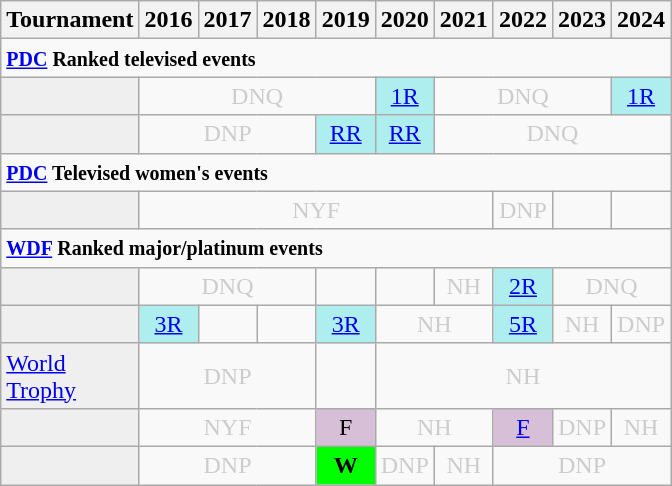<table class="wikitable" style="width:20%; margin:0">
<tr>
<th>Tournament</th>
<th>2016</th>
<th>2017</th>
<th>2018</th>
<th>2019</th>
<th>2020</th>
<th>2021</th>
<th>2022</th>
<th>2023</th>
<th>2024</th>
</tr>
<tr>
<td colspan="12" style="text-align:left"><small><strong><a href='#'>PDC</a> Ranked televised events</strong></small></td>
</tr>
<tr>
<td style="background:#efefef;"></td>
<td colspan="4" style="text-align:center; color:#ccc;">DNQ</td>
<td style="text-align:center; background:#afeeee;"><a href='#'>1R</a></td>
<td colspan="3" style="text-align:center; color:#ccc;">DNQ</td>
<td style="text-align:center; background:#afeeee;"><a href='#'>1R</a></td>
</tr>
<tr>
<td style="background:#efefef;"></td>
<td colspan="3" style="text-align:center; color:#ccc;">DNP</td>
<td style="text-align:center; background:#afeeee;"><a href='#'>RR</a></td>
<td style="text-align:center; background:#afeeee;"><a href='#'>RR</a></td>
<td colspan="4" style="text-align:center; color:#ccc;">DNQ</td>
</tr>
<tr>
<td colspan="12" style="text-align:left"><small> <strong><a href='#'>PDC</a> Televised women's events</strong></small></td>
</tr>
<tr>
<td style="background:#efefef;"></td>
<td colspan="6" style="text-align:center; color:#ccc;">NYF</td>
<td style="text-align:center; color:#ccc;">DNP</td>
<td></td>
<td></td>
</tr>
<tr>
<td colspan="12" style="text-align:left"><small><strong><a href='#'>WDF</a> Ranked major/platinum events</strong></small></td>
</tr>
<tr>
<td style="background:#efefef;"></td>
<td colspan="3" style="text-align:center; color:#ccc;">DNQ</td>
<td></td>
<td></td>
<td style="text-align:center; color:#ccc;">NH</td>
<td style="text-align:center; background:#afeeee;"><a href='#'>2R</a></td>
<td colspan="2" style="text-align:center; color:#ccc;">DNQ</td>
</tr>
<tr>
<td style="background:#efefef;"></td>
<td style="text-align:center; background:#afeeee;"><a href='#'>3R</a></td>
<td></td>
<td></td>
<td style="text-align:center; background:#afeeee;"><a href='#'>3R</a></td>
<td colspan="2" style="text-align:center; color:#ccc;">NH</td>
<td style="text-align:center; background:#afeeee;"><a href='#'>5R</a></td>
<td style="text-align:center; color:#ccc;">NH</td>
<td style="text-align:center; color:#ccc;">DNP</td>
</tr>
<tr>
<td style="background:#efefef;"><a href='#'>World Trophy</a></td>
<td colspan="3" style="text-align:center; color:#ccc;">DNP</td>
<td></td>
<td colspan="6" style="text-align:center; color:#ccc;">NH</td>
</tr>
<tr>
<td style="background:#efefef;"></td>
<td colspan="3" style="text-align:center; color:#ccc;">NYF</td>
<td style="text-align:center; background:thistle;">F</td>
<td colspan="2" style="text-align:center; color:#ccc;">NH</td>
<td style="text-align:center; background:thistle;"><a href='#'>F</a></td>
<td style="text-align:center; color:#ccc;">DNP</td>
<td style="text-align:center; color:#ccc;">NH</td>
</tr>
<tr>
<td style="background:#efefef;"></td>
<td colspan="3" style="text-align:center; color:#ccc;">DNP</td>
<td style="text-align:center; background:lime;"><strong>W</strong></td>
<td style="text-align:center; color:#ccc;">DNP</td>
<td style="text-align:center; color:#ccc;">NH</td>
<td colspan="3" style="text-align:center; color:#ccc;">DNP</td>
</tr>
</table>
